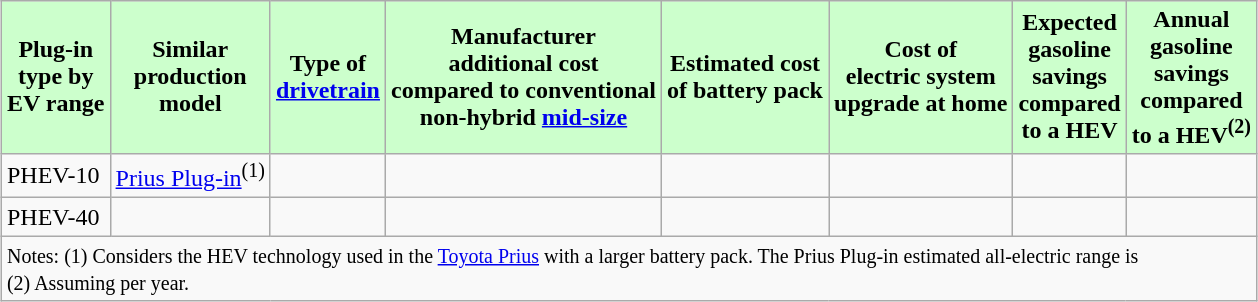<table class="wikitable" style="margin: 1em auto 1em auto">
<tr style="text-align:center;">
<td style="background:#cfc;"><strong>Plug-in<br>type by<br>EV range</strong></td>
<td style="background:#cfc;"><strong>Similar<br>production<br> model</strong></td>
<td style="background:#cfc;"><strong>Type of<br><a href='#'>drivetrain</a></strong></td>
<td style="background:#cfc;"><strong>Manufacturer <br>additional cost <br>compared to conventional<br>non-hybrid <a href='#'>mid-size</a></strong></td>
<td style="background:#cfc;"><strong>Estimated cost <br> of battery pack</strong></td>
<td style="background:#cfc;"><strong>Cost of<br>electric system<br>upgrade at home</strong></td>
<td style="background:#cfc;"><strong>Expected<br>gasoline<br>savings<br>compared<br>to a HEV</strong></td>
<td style="background:#cfc;"><strong>Annual<br>gasoline<br>savings<br>compared<br>to a HEV<sup>(2)</sup></strong></td>
</tr>
<tr>
<td>PHEV-10 <br> </td>
<td style="text-align:center;"><a href='#'>Prius Plug-in</a><sup>(1)</sup></td>
<td></td>
<td></td>
<td></td>
<td></td>
<td></td>
<td></td>
</tr>
<tr>
<td>PHEV-40 <br> </td>
<td></td>
<td></td>
<td></td>
<td></td>
<td></td>
<td></td>
<td></td>
</tr>
<tr>
<td colspan="8" style="text-align:left;"><small>Notes: (1) Considers the HEV technology used in the <a href='#'>Toyota Prius</a> with a larger battery pack. The Prius Plug-in estimated all-electric range is <br>(2) Assuming  per year.</small></td>
</tr>
</table>
